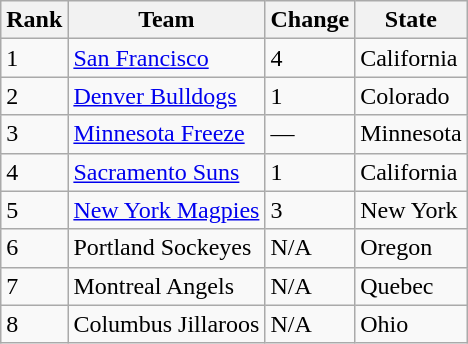<table class="wikitable">
<tr>
<th><strong>Rank</strong></th>
<th><strong>Team</strong></th>
<th><strong>Change</strong></th>
<th>State</th>
</tr>
<tr>
<td>1</td>
<td><a href='#'>San Francisco</a></td>
<td> 4</td>
<td>California</td>
</tr>
<tr>
<td>2</td>
<td><a href='#'>Denver Bulldogs</a></td>
<td> 1</td>
<td>Colorado</td>
</tr>
<tr>
<td>3</td>
<td><a href='#'>Minnesota Freeze</a></td>
<td>—</td>
<td>Minnesota</td>
</tr>
<tr>
<td>4</td>
<td><a href='#'>Sacramento Suns</a></td>
<td> 1</td>
<td>California</td>
</tr>
<tr>
<td>5</td>
<td><a href='#'>New York Magpies</a></td>
<td> 3</td>
<td>New York</td>
</tr>
<tr>
<td>6</td>
<td>Portland Sockeyes</td>
<td>N/A</td>
<td>Oregon</td>
</tr>
<tr>
<td>7</td>
<td>Montreal Angels</td>
<td>N/A</td>
<td>Quebec </td>
</tr>
<tr>
<td>8</td>
<td>Columbus Jillaroos</td>
<td>N/A</td>
<td>Ohio</td>
</tr>
</table>
